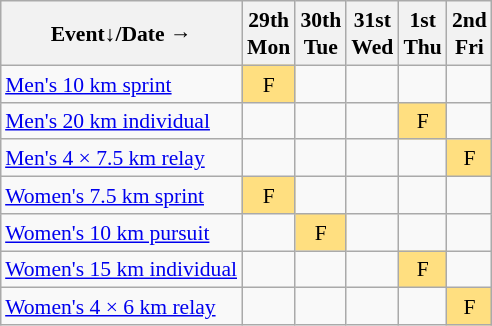<table class="wikitable" style="margin:0.5em auto; font-size:90%; line-height:1.25em; text-align:center;">
<tr>
<th>Event↓/Date →</th>
<th>29th<br>Mon</th>
<th>30th<br>Tue</th>
<th>31st<br>Wed</th>
<th>1st<br>Thu</th>
<th>2nd<br>Fri</th>
</tr>
<tr>
<td align="left"><a href='#'>Men's 10 km sprint</a></td>
<td bgcolor="#FFDF80">F</td>
<td></td>
<td></td>
<td></td>
<td></td>
</tr>
<tr>
<td align="left"><a href='#'>Men's 20 km individual</a></td>
<td></td>
<td></td>
<td></td>
<td bgcolor="#FFDF80">F</td>
<td></td>
</tr>
<tr>
<td align="left"><a href='#'>Men's 4 × 7.5 km relay</a></td>
<td></td>
<td></td>
<td></td>
<td></td>
<td bgcolor="#FFDF80">F</td>
</tr>
<tr>
<td align="left"><a href='#'>Women's 7.5 km sprint</a></td>
<td bgcolor="#FFDF80">F</td>
<td></td>
<td></td>
<td></td>
<td></td>
</tr>
<tr>
<td align="left"><a href='#'>Women's 10 km pursuit</a></td>
<td></td>
<td bgcolor="#FFDF80">F</td>
<td></td>
<td></td>
<td></td>
</tr>
<tr>
<td align="left"><a href='#'>Women's 15 km individual</a></td>
<td></td>
<td></td>
<td></td>
<td bgcolor="#FFDF80">F</td>
<td></td>
</tr>
<tr>
<td align="left"><a href='#'>Women's 4 × 6 km relay</a></td>
<td></td>
<td></td>
<td></td>
<td></td>
<td bgcolor="#FFDF80">F</td>
</tr>
</table>
